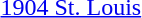<table>
<tr>
<td><a href='#'>1904 St. Louis</a><br></td>
<td></td>
<td></td>
<td></td>
</tr>
</table>
